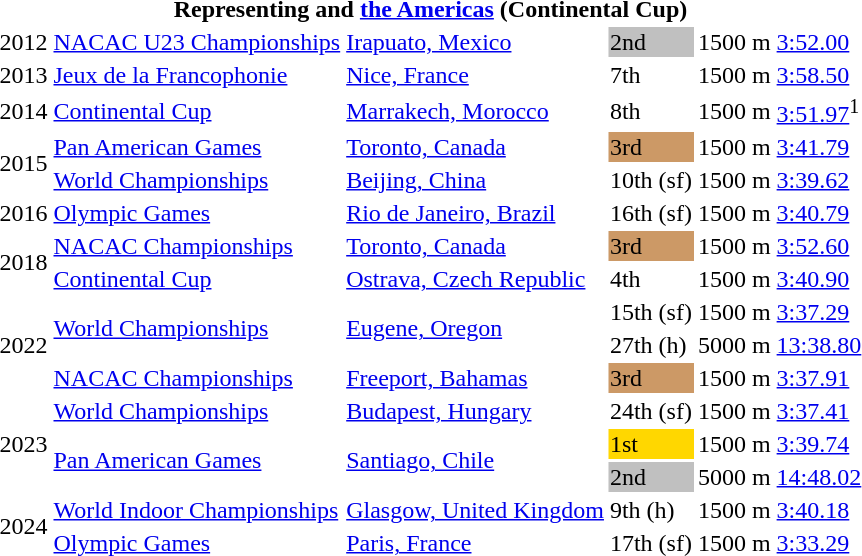<table>
<tr>
<th colspan="6">Representing  and  <a href='#'>the Americas</a> (Continental Cup)</th>
</tr>
<tr>
<td>2012</td>
<td><a href='#'>NACAC U23 Championships</a></td>
<td><a href='#'>Irapuato, Mexico</a></td>
<td style="background:silver;">2nd</td>
<td>1500 m</td>
<td><a href='#'>3:52.00</a></td>
</tr>
<tr>
<td>2013</td>
<td><a href='#'>Jeux de la Francophonie</a></td>
<td><a href='#'>Nice, France</a></td>
<td>7th</td>
<td>1500 m</td>
<td><a href='#'>3:58.50</a></td>
</tr>
<tr>
<td>2014</td>
<td><a href='#'>Continental Cup</a></td>
<td><a href='#'>Marrakech, Morocco</a></td>
<td>8th</td>
<td>1500 m</td>
<td><a href='#'>3:51.97</a><sup>1</sup></td>
</tr>
<tr>
<td rowspan=2>2015</td>
<td><a href='#'>Pan American Games</a></td>
<td><a href='#'>Toronto, Canada</a></td>
<td bgcolor=cc9966>3rd</td>
<td>1500 m</td>
<td><a href='#'>3:41.79</a></td>
</tr>
<tr>
<td><a href='#'>World Championships</a></td>
<td><a href='#'>Beijing, China</a></td>
<td>10th (sf)</td>
<td>1500 m</td>
<td><a href='#'>3:39.62</a></td>
</tr>
<tr>
<td>2016</td>
<td><a href='#'>Olympic Games</a></td>
<td><a href='#'>Rio de Janeiro, Brazil</a></td>
<td>16th (sf)</td>
<td>1500 m</td>
<td><a href='#'>3:40.79</a></td>
</tr>
<tr>
<td rowspan=2>2018</td>
<td><a href='#'>NACAC Championships</a></td>
<td><a href='#'>Toronto, Canada</a></td>
<td bgcolor=cc9966>3rd</td>
<td>1500 m</td>
<td><a href='#'>3:52.60</a></td>
</tr>
<tr>
<td><a href='#'>Continental Cup</a></td>
<td><a href='#'>Ostrava, Czech Republic</a></td>
<td>4th</td>
<td>1500 m</td>
<td><a href='#'>3:40.90</a></td>
</tr>
<tr>
<td rowspan=3>2022</td>
<td rowspan=2><a href='#'>World Championships</a></td>
<td rowspan=2><a href='#'>Eugene, Oregon</a></td>
<td>15th (sf)</td>
<td>1500 m</td>
<td><a href='#'>3:37.29</a></td>
</tr>
<tr>
<td>27th (h)</td>
<td>5000 m</td>
<td><a href='#'>13:38.80</a></td>
</tr>
<tr>
<td><a href='#'>NACAC Championships</a></td>
<td><a href='#'>Freeport, Bahamas</a></td>
<td bgcolor=cc9966>3rd</td>
<td>1500 m</td>
<td><a href='#'>3:37.91</a></td>
</tr>
<tr>
<td rowspan=3>2023</td>
<td><a href='#'>World Championships</a></td>
<td><a href='#'>Budapest, Hungary</a></td>
<td>24th (sf)</td>
<td>1500 m</td>
<td><a href='#'>3:37.41</a></td>
</tr>
<tr>
<td rowspan=2><a href='#'>Pan American Games</a></td>
<td rowspan=2><a href='#'>Santiago, Chile</a></td>
<td bgcolor=gold>1st</td>
<td>1500 m</td>
<td><a href='#'>3:39.74</a></td>
</tr>
<tr>
<td style="background:silver;">2nd</td>
<td>5000 m</td>
<td><a href='#'>14:48.02</a></td>
</tr>
<tr>
<td rowspan=2>2024</td>
<td><a href='#'>World Indoor Championships</a></td>
<td><a href='#'>Glasgow, United Kingdom</a></td>
<td>9th (h)</td>
<td>1500 m</td>
<td><a href='#'>3:40.18</a></td>
</tr>
<tr>
<td><a href='#'>Olympic Games</a></td>
<td><a href='#'>Paris, France</a></td>
<td>17th (sf)</td>
<td>1500 m</td>
<td><a href='#'>3:33.29</a></td>
</tr>
</table>
